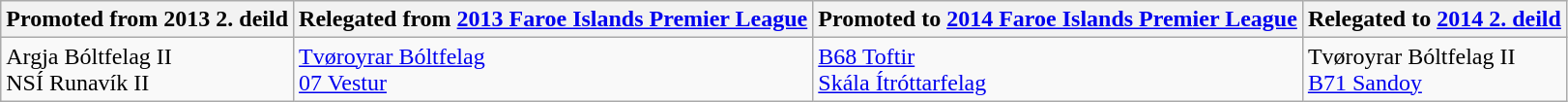<table class="wikitable">
<tr>
<th>Promoted from 2013 2. deild</th>
<th>Relegated from <a href='#'>2013 Faroe Islands Premier League</a></th>
<th>Promoted to <a href='#'>2014 Faroe Islands Premier League</a></th>
<th>Relegated to <a href='#'>2014 2. deild</a></th>
</tr>
<tr>
<td>Argja Bóltfelag II<br>NSÍ Runavík II</td>
<td><a href='#'>Tvøroyrar Bóltfelag</a><br><a href='#'>07 Vestur</a></td>
<td><a href='#'>B68 Toftir</a><br><a href='#'>Skála Ítróttarfelag</a></td>
<td>Tvøroyrar Bóltfelag II<br><a href='#'>B71 Sandoy</a></td>
</tr>
</table>
